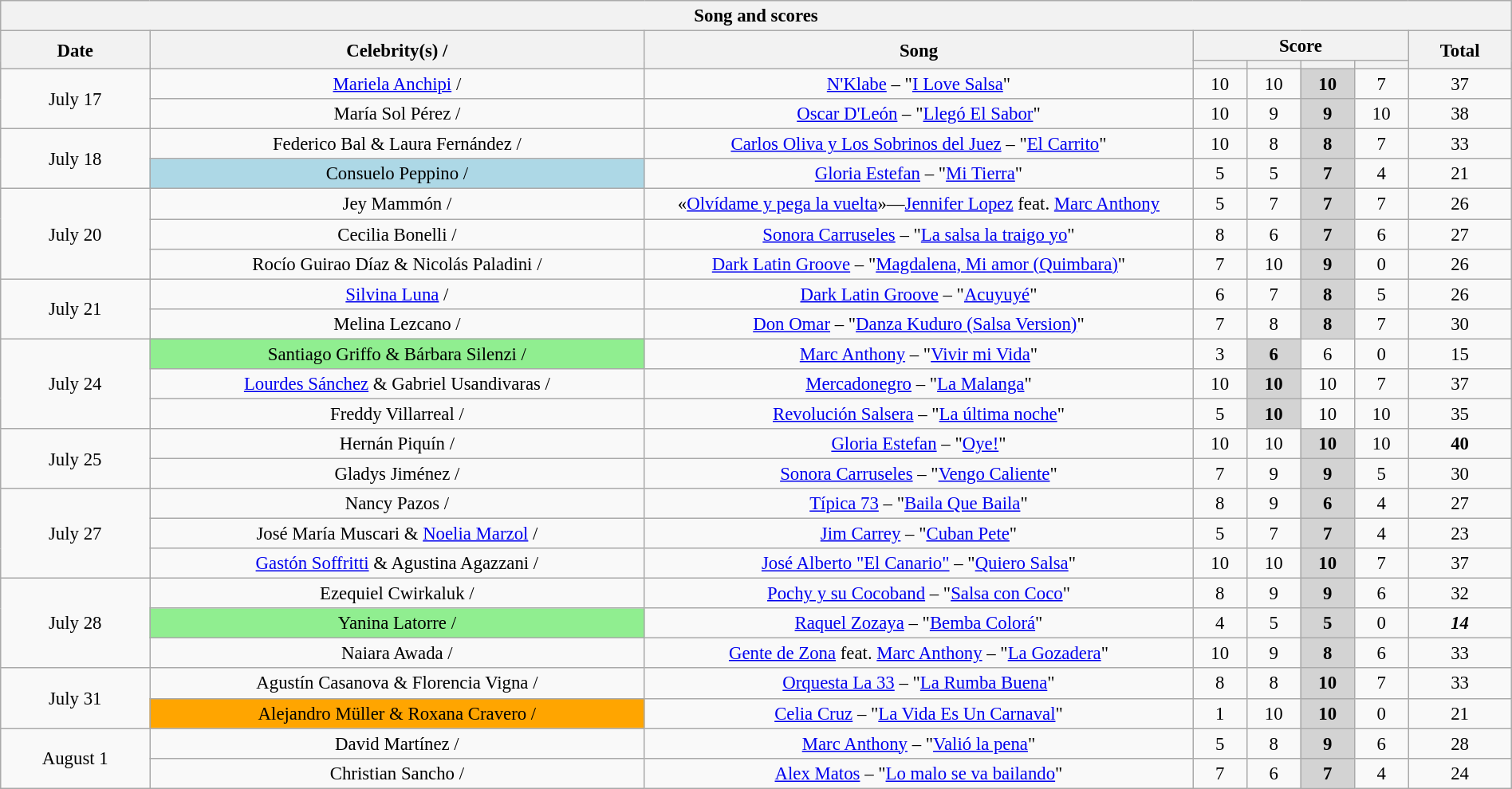<table class="wikitable collapsible collapsed" style="font-size:95%; text-align: center; width: 100%;">
<tr>
<th colspan="11" style="with: 100%;" align=center>Song and scores</th>
</tr>
<tr>
<th rowspan="2" width=90>Date</th>
<th rowspan="2" width=315>Celebrity(s) / </th>
<th rowspan="2" width=350>Song</th>
<th colspan="4">Score</th>
<th rowspan="2" width=60>Total</th>
</tr>
<tr>
<th width=28></th>
<th width=28></th>
<th width=28></th>
<th width=28></th>
</tr>
<tr>
<td rowspan="2">July 17</td>
<td bgcolor=""><a href='#'>Mariela Anchipi</a> / </td>
<td><a href='#'>N'Klabe</a> – "<a href='#'>I Love Salsa</a>"</td>
<td>10</td>
<td>10</td>
<td bgcolor="lightgrey"><strong>10</strong></td>
<td>7</td>
<td>37</td>
</tr>
<tr>
<td bgcolor="">María Sol Pérez / </td>
<td><a href='#'>Oscar D'León</a> – "<a href='#'>Llegó El Sabor</a>"</td>
<td>10</td>
<td>9</td>
<td bgcolor="lightgrey"><strong>9</strong></td>
<td>10</td>
<td>38</td>
</tr>
<tr>
<td rowspan="2">July 18</td>
<td bgcolor="">Federico Bal & Laura Fernández / </td>
<td><a href='#'>Carlos Oliva y Los Sobrinos del Juez</a> – "<a href='#'>El Carrito</a>"</td>
<td>10</td>
<td>8</td>
<td bgcolor="lightgrey"><strong>8</strong></td>
<td>7</td>
<td>33</td>
</tr>
<tr>
<td bgcolor="lightblue">Consuelo Peppino / </td>
<td><a href='#'>Gloria Estefan</a> – "<a href='#'>Mi Tierra</a>"</td>
<td>5</td>
<td>5</td>
<td bgcolor="lightgrey"><strong>7</strong></td>
<td>4</td>
<td>21</td>
</tr>
<tr>
<td rowspan="3">July 20</td>
<td bgcolor="">Jey Mammón / </td>
<td>«<a href='#'>Olvídame y pega la vuelta</a>»—<a href='#'>Jennifer Lopez</a> feat. <a href='#'>Marc Anthony</a></td>
<td>5</td>
<td>7</td>
<td bgcolor="lightgrey"><strong>7</strong></td>
<td>7</td>
<td>26</td>
</tr>
<tr>
<td bgcolor="">Cecilia Bonelli / </td>
<td><a href='#'>Sonora Carruseles</a> – "<a href='#'>La salsa la traigo yo</a>"</td>
<td>8</td>
<td>6</td>
<td bgcolor="lightgrey"><strong>7</strong></td>
<td>6</td>
<td>27</td>
</tr>
<tr>
<td bgcolor="">Rocío Guirao Díaz & Nicolás Paladini / </td>
<td><a href='#'>Dark Latin Groove</a> – "<a href='#'>Magdalena, Mi amor (Quimbara)</a>"</td>
<td>7</td>
<td>10</td>
<td bgcolor="lightgrey"><strong>9</strong></td>
<td>0</td>
<td>26</td>
</tr>
<tr>
<td rowspan="2">July 21</td>
<td bgcolor=""><a href='#'>Silvina Luna</a> / </td>
<td><a href='#'>Dark Latin Groove</a> – "<a href='#'>Acuyuyé</a>"</td>
<td>6</td>
<td>7</td>
<td bgcolor="lightgrey"><strong>8</strong></td>
<td>5</td>
<td>26</td>
</tr>
<tr>
<td bgcolor="">Melina Lezcano / </td>
<td><a href='#'>Don Omar</a> – "<a href='#'>Danza Kuduro (Salsa Version)</a>"</td>
<td>7</td>
<td>8</td>
<td bgcolor="lightgrey"><strong>8</strong></td>
<td>7</td>
<td>30</td>
</tr>
<tr>
<td rowspan="3">July 24</td>
<td bgcolor="lightgreen">Santiago Griffo & Bárbara Silenzi / </td>
<td><a href='#'>Marc Anthony</a> – "<a href='#'>Vivir mi Vida</a>"</td>
<td>3</td>
<td bgcolor="lightgrey"><strong>6</strong></td>
<td>6</td>
<td>0</td>
<td>15</td>
</tr>
<tr>
<td bgcolor=""><a href='#'>Lourdes Sánchez</a> & Gabriel Usandivaras / </td>
<td><a href='#'>Mercadonegro</a> – "<a href='#'>La Malanga</a>"</td>
<td>10</td>
<td bgcolor="lightgrey"><strong>10</strong></td>
<td>10</td>
<td>7</td>
<td>37</td>
</tr>
<tr>
<td bgcolor="">Freddy Villarreal / </td>
<td><a href='#'>Revolución Salsera</a> – "<a href='#'>La última noche</a>"</td>
<td>5</td>
<td bgcolor="lightgrey"><strong>10</strong></td>
<td>10</td>
<td>10</td>
<td>35</td>
</tr>
<tr>
<td rowspan="2">July 25</td>
<td bgcolor="">Hernán Piquín / </td>
<td><a href='#'>Gloria Estefan</a> – "<a href='#'>Oye!</a>"</td>
<td>10</td>
<td>10</td>
<td bgcolor="lightgrey"><strong>10</strong></td>
<td>10</td>
<td><span><strong>40</strong></span></td>
</tr>
<tr>
<td bgcolor="">Gladys Jiménez / </td>
<td><a href='#'>Sonora Carruseles</a> – "<a href='#'>Vengo Caliente</a>"</td>
<td>7</td>
<td>9</td>
<td bgcolor="lightgrey"><strong>9</strong></td>
<td>5</td>
<td>30</td>
</tr>
<tr>
<td rowspan="3">July 27</td>
<td bgcolor="">Nancy Pazos / </td>
<td><a href='#'>Típica 73</a> – "<a href='#'>Baila Que Baila</a>"</td>
<td>8</td>
<td>9</td>
<td bgcolor="lightgrey"><strong>6</strong></td>
<td>4</td>
<td>27</td>
</tr>
<tr>
<td bgcolor="">José María Muscari & <a href='#'>Noelia Marzol</a> / </td>
<td><a href='#'>Jim Carrey</a> – "<a href='#'>Cuban Pete</a>"</td>
<td>5</td>
<td>7</td>
<td bgcolor="lightgrey"><strong>7</strong></td>
<td>4</td>
<td>23</td>
</tr>
<tr>
<td bgcolor=""><a href='#'>Gastón Soffritti</a> & Agustina Agazzani / </td>
<td><a href='#'>José Alberto "El Canario"</a> – "<a href='#'>Quiero Salsa</a>"</td>
<td>10</td>
<td>10</td>
<td bgcolor="lightgrey"><strong>10</strong></td>
<td>7</td>
<td>37</td>
</tr>
<tr>
<td rowspan="3">July 28</td>
<td bgcolor="">Ezequiel Cwirkaluk / </td>
<td><a href='#'>Pochy y su Cocoband</a> – "<a href='#'>Salsa con Coco</a>"</td>
<td>8</td>
<td>9</td>
<td bgcolor="lightgrey"><strong>9</strong></td>
<td>6</td>
<td>32</td>
</tr>
<tr>
<td bgcolor="lightgreen">Yanina Latorre / </td>
<td><a href='#'>Raquel Zozaya</a> – "<a href='#'>Bemba Colorá</a>"</td>
<td>4</td>
<td>5</td>
<td bgcolor="lightgrey"><strong>5</strong></td>
<td>0</td>
<td><span><strong><em>14</em></strong></span></td>
</tr>
<tr>
<td bgcolor="">Naiara Awada / </td>
<td><a href='#'>Gente de Zona</a> feat. <a href='#'>Marc Anthony</a> – "<a href='#'>La Gozadera</a>"</td>
<td>10</td>
<td>9</td>
<td bgcolor="lightgrey"><strong>8</strong></td>
<td>6</td>
<td>33</td>
</tr>
<tr>
<td rowspan="2">July 31</td>
<td bgcolor="">Agustín Casanova & Florencia Vigna / </td>
<td><a href='#'>Orquesta La 33</a> – "<a href='#'>La Rumba Buena</a>"</td>
<td>8</td>
<td>8</td>
<td bgcolor="lightgrey"><strong>10</strong></td>
<td>7</td>
<td>33</td>
</tr>
<tr>
<td bgcolor="orange">Alejandro Müller & Roxana Cravero / </td>
<td><a href='#'>Celia Cruz</a> – "<a href='#'>La Vida Es Un Carnaval</a>"</td>
<td>1</td>
<td>10</td>
<td bgcolor="lightgrey"><strong>10</strong></td>
<td>0</td>
<td>21</td>
</tr>
<tr>
<td rowspan="2">August 1</td>
<td bgcolor="">David Martínez / </td>
<td><a href='#'>Marc Anthony</a> – "<a href='#'>Valió la pena</a>"</td>
<td>5</td>
<td>8</td>
<td bgcolor="lightgrey"><strong>9</strong></td>
<td>6</td>
<td>28</td>
</tr>
<tr>
<td bgcolor="">Christian Sancho / </td>
<td><a href='#'>Alex Matos</a> – "<a href='#'>Lo malo se va bailando</a>"</td>
<td>7</td>
<td>6</td>
<td bgcolor="lightgrey"><strong>7</strong></td>
<td>4</td>
<td>24</td>
</tr>
</table>
